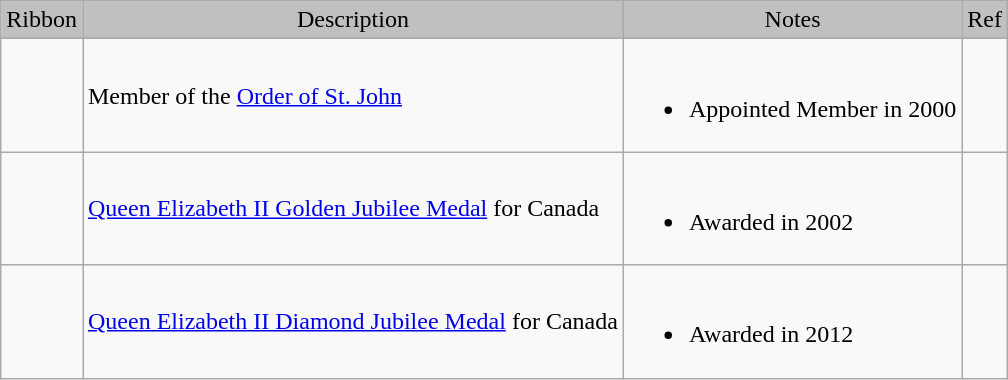<table class="wikitable">
<tr style="background:silver; text-align:center;">
<td>Ribbon</td>
<td>Description</td>
<td>Notes</td>
<td>Ref</td>
</tr>
<tr>
<td></td>
<td>Member of the <a href='#'>Order of St. John</a></td>
<td><br><ul><li>Appointed Member in 2000</li></ul></td>
<td></td>
</tr>
<tr>
<td></td>
<td><a href='#'>Queen Elizabeth II Golden Jubilee Medal</a> for Canada</td>
<td><br><ul><li>Awarded in 2002</li></ul></td>
<td></td>
</tr>
<tr>
<td></td>
<td><a href='#'>Queen Elizabeth II Diamond Jubilee Medal</a> for Canada</td>
<td><br><ul><li>Awarded in 2012</li></ul></td>
<td></td>
</tr>
</table>
